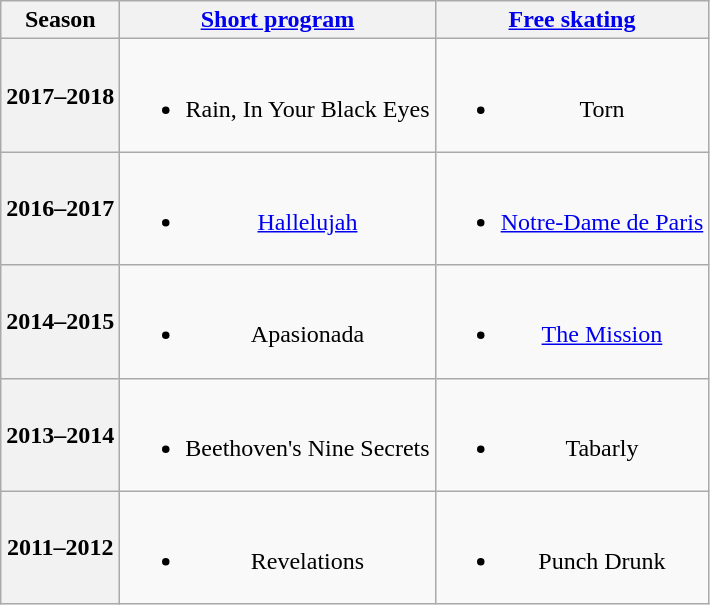<table class=wikitable style=text-align:center>
<tr>
<th>Season</th>
<th><a href='#'>Short program</a></th>
<th><a href='#'>Free skating</a></th>
</tr>
<tr>
<th>2017–2018 <br> </th>
<td><br><ul><li>Rain, In Your Black Eyes <br></li></ul></td>
<td><br><ul><li>Torn <br></li></ul></td>
</tr>
<tr>
<th>2016–2017 <br> </th>
<td><br><ul><li><a href='#'>Hallelujah</a> <br></li></ul></td>
<td><br><ul><li><a href='#'>Notre-Dame de Paris</a> <br></li></ul></td>
</tr>
<tr>
<th>2014–2015 <br> </th>
<td><br><ul><li>Apasionada <br></li></ul></td>
<td><br><ul><li><a href='#'>The Mission</a> <br></li></ul></td>
</tr>
<tr>
<th>2013–2014 <br> </th>
<td><br><ul><li>Beethoven's Nine Secrets <br></li></ul></td>
<td><br><ul><li>Tabarly</li></ul></td>
</tr>
<tr>
<th>2011–2012 <br> </th>
<td><br><ul><li>Revelations <br></li></ul></td>
<td><br><ul><li>Punch Drunk <br></li></ul></td>
</tr>
</table>
